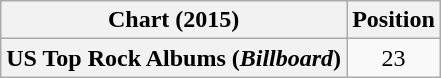<table class="wikitable plainrowheaders" style="text-align:center">
<tr>
<th>Chart (2015)</th>
<th>Position</th>
</tr>
<tr>
<th scope="row">US Top Rock Albums (<em>Billboard</em>)</th>
<td>23</td>
</tr>
</table>
